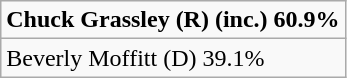<table class="wikitable">
<tr>
<td><strong>Chuck Grassley (R) (inc.) 60.9%</strong></td>
</tr>
<tr>
<td>Beverly Moffitt (D) 39.1%</td>
</tr>
</table>
